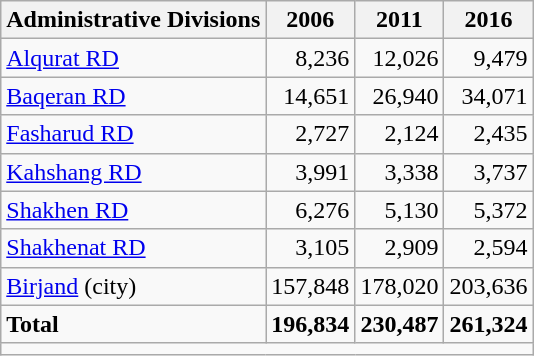<table class="wikitable">
<tr>
<th>Administrative Divisions</th>
<th>2006</th>
<th>2011</th>
<th>2016</th>
</tr>
<tr>
<td><a href='#'>Alqurat RD</a></td>
<td style="text-align: right;">8,236</td>
<td style="text-align: right;">12,026</td>
<td style="text-align: right;">9,479</td>
</tr>
<tr>
<td><a href='#'>Baqeran RD</a></td>
<td style="text-align: right;">14,651</td>
<td style="text-align: right;">26,940</td>
<td style="text-align: right;">34,071</td>
</tr>
<tr>
<td><a href='#'>Fasharud RD</a></td>
<td style="text-align: right;">2,727</td>
<td style="text-align: right;">2,124</td>
<td style="text-align: right;">2,435</td>
</tr>
<tr>
<td><a href='#'>Kahshang RD</a></td>
<td style="text-align: right;">3,991</td>
<td style="text-align: right;">3,338</td>
<td style="text-align: right;">3,737</td>
</tr>
<tr>
<td><a href='#'>Shakhen RD</a></td>
<td style="text-align: right;">6,276</td>
<td style="text-align: right;">5,130</td>
<td style="text-align: right;">5,372</td>
</tr>
<tr>
<td><a href='#'>Shakhenat RD</a></td>
<td style="text-align: right;">3,105</td>
<td style="text-align: right;">2,909</td>
<td style="text-align: right;">2,594</td>
</tr>
<tr>
<td><a href='#'>Birjand</a> (city)</td>
<td style="text-align: right;">157,848</td>
<td style="text-align: right;">178,020</td>
<td style="text-align: right;">203,636</td>
</tr>
<tr>
<td><strong>Total</strong></td>
<td style="text-align: right;"><strong>196,834</strong></td>
<td style="text-align: right;"><strong>230,487</strong></td>
<td style="text-align: right;"><strong>261,324</strong></td>
</tr>
<tr>
<td colspan=4></td>
</tr>
</table>
